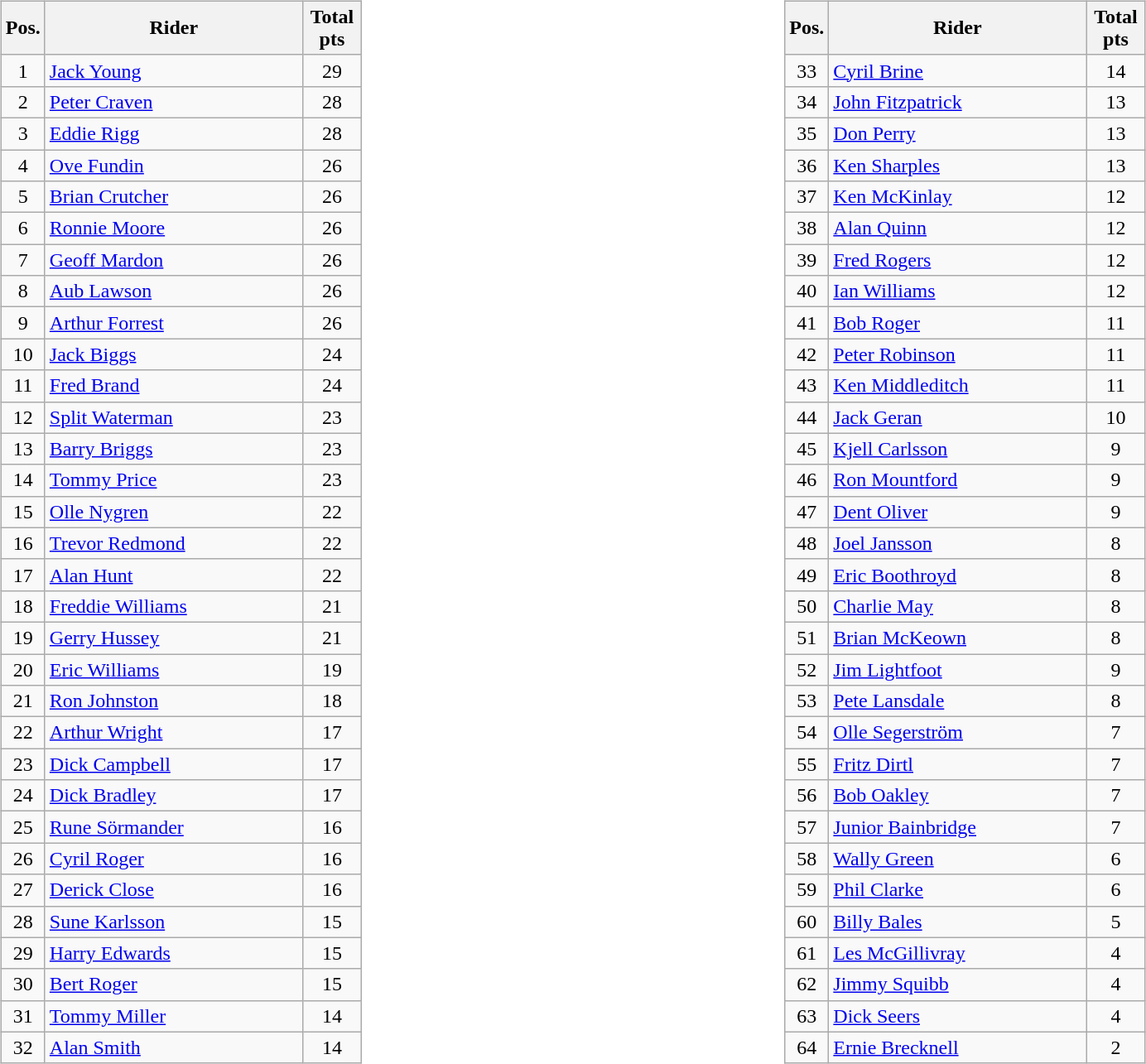<table width=100%>
<tr>
<td width=50% valign=top><br><table class="wikitable" style="text-align:center;">
<tr>
<th width=25px>Pos.</th>
<th width=200px>Rider</th>
<th width=40px>Total pts</th>
</tr>
<tr>
<td>1</td>
<td align=left> <a href='#'>Jack Young</a></td>
<td>29</td>
</tr>
<tr>
<td>2</td>
<td align=left> <a href='#'>Peter Craven</a></td>
<td>28</td>
</tr>
<tr>
<td>3</td>
<td align=left> <a href='#'>Eddie Rigg</a></td>
<td>28</td>
</tr>
<tr>
<td>4</td>
<td align=left> <a href='#'>Ove Fundin</a></td>
<td>26</td>
</tr>
<tr>
<td>5</td>
<td align=left> <a href='#'>Brian Crutcher</a></td>
<td>26</td>
</tr>
<tr>
<td>6</td>
<td align=left> <a href='#'>Ronnie Moore</a></td>
<td>26</td>
</tr>
<tr>
<td>7</td>
<td align=left> <a href='#'>Geoff Mardon</a></td>
<td>26</td>
</tr>
<tr>
<td>8</td>
<td align=left> <a href='#'>Aub Lawson</a></td>
<td>26</td>
</tr>
<tr>
<td>9</td>
<td align=left> <a href='#'>Arthur Forrest</a></td>
<td>26</td>
</tr>
<tr>
<td>10</td>
<td align=left> <a href='#'>Jack Biggs</a></td>
<td>24</td>
</tr>
<tr>
<td>11</td>
<td align=left> <a href='#'>Fred Brand</a></td>
<td>24</td>
</tr>
<tr>
<td>12</td>
<td align=left> <a href='#'>Split Waterman</a></td>
<td>23</td>
</tr>
<tr>
<td>13</td>
<td align=left> <a href='#'>Barry Briggs</a></td>
<td>23</td>
</tr>
<tr>
<td>14</td>
<td align=left> <a href='#'>Tommy Price</a></td>
<td>23</td>
</tr>
<tr>
<td>15</td>
<td align=left> <a href='#'>Olle Nygren</a></td>
<td>22</td>
</tr>
<tr>
<td>16</td>
<td align=left> <a href='#'>Trevor Redmond</a></td>
<td>22</td>
</tr>
<tr>
<td>17</td>
<td align=left> <a href='#'>Alan Hunt</a></td>
<td>22</td>
</tr>
<tr>
<td>18</td>
<td align=left> <a href='#'>Freddie Williams</a></td>
<td>21</td>
</tr>
<tr>
<td>19</td>
<td align=left> <a href='#'>Gerry Hussey</a></td>
<td>21</td>
</tr>
<tr>
<td>20</td>
<td align=left> <a href='#'>Eric Williams</a></td>
<td>19</td>
</tr>
<tr>
<td>21</td>
<td align=left> <a href='#'>Ron Johnston</a></td>
<td>18</td>
</tr>
<tr>
<td>22</td>
<td align=left> <a href='#'>Arthur Wright</a></td>
<td>17</td>
</tr>
<tr>
<td>23</td>
<td align=left> <a href='#'>Dick Campbell</a></td>
<td>17</td>
</tr>
<tr>
<td>24</td>
<td align=left> <a href='#'>Dick Bradley</a></td>
<td>17</td>
</tr>
<tr>
<td>25</td>
<td align=left> <a href='#'>Rune Sörmander</a></td>
<td>16</td>
</tr>
<tr>
<td>26</td>
<td align=left> <a href='#'>Cyril Roger</a></td>
<td>16</td>
</tr>
<tr>
<td>27</td>
<td align=left> <a href='#'>Derick Close</a></td>
<td>16</td>
</tr>
<tr>
<td>28</td>
<td align=left> <a href='#'>Sune Karlsson</a></td>
<td>15</td>
</tr>
<tr>
<td>29</td>
<td align=left> <a href='#'>Harry Edwards</a></td>
<td>15</td>
</tr>
<tr>
<td>30</td>
<td align=left> <a href='#'>Bert Roger</a></td>
<td>15</td>
</tr>
<tr>
<td>31</td>
<td align=left> <a href='#'>Tommy Miller</a></td>
<td>14</td>
</tr>
<tr>
<td>32</td>
<td align=left> <a href='#'>Alan Smith</a></td>
<td>14</td>
</tr>
</table>
</td>
<td width=50% valign=top><br><table class="wikitable" style="text-align:center;">
<tr>
<th width=25px>Pos.</th>
<th width=200px>Rider</th>
<th width=40px>Total pts</th>
</tr>
<tr>
<td>33</td>
<td align=left> <a href='#'>Cyril Brine</a></td>
<td>14</td>
</tr>
<tr>
<td>34</td>
<td align=left> <a href='#'>John Fitzpatrick</a></td>
<td>13</td>
</tr>
<tr>
<td>35</td>
<td align=left> <a href='#'>Don Perry</a></td>
<td>13</td>
</tr>
<tr>
<td>36</td>
<td align=left> <a href='#'>Ken Sharples</a></td>
<td>13</td>
</tr>
<tr>
<td>37</td>
<td align=left> <a href='#'>Ken McKinlay</a></td>
<td>12</td>
</tr>
<tr>
<td>38</td>
<td align=left> <a href='#'>Alan Quinn</a></td>
<td>12</td>
</tr>
<tr>
<td>39</td>
<td align=left> <a href='#'>Fred Rogers</a></td>
<td>12</td>
</tr>
<tr>
<td>40</td>
<td align=left> <a href='#'>Ian Williams</a></td>
<td>12</td>
</tr>
<tr>
<td>41</td>
<td align=left> <a href='#'>Bob Roger</a></td>
<td>11</td>
</tr>
<tr>
<td>42</td>
<td align=left> <a href='#'>Peter Robinson</a></td>
<td>11</td>
</tr>
<tr>
<td>43</td>
<td align=left> <a href='#'>Ken Middleditch</a></td>
<td>11</td>
</tr>
<tr>
<td>44</td>
<td align=left> <a href='#'>Jack Geran</a></td>
<td>10</td>
</tr>
<tr>
<td>45</td>
<td align=left> <a href='#'>Kjell Carlsson</a></td>
<td>9</td>
</tr>
<tr>
<td>46</td>
<td align=left> <a href='#'>Ron Mountford</a></td>
<td>9</td>
</tr>
<tr>
<td>47</td>
<td align=left> <a href='#'>Dent Oliver</a></td>
<td>9</td>
</tr>
<tr>
<td>48</td>
<td align=left> <a href='#'>Joel Jansson</a></td>
<td>8</td>
</tr>
<tr>
<td>49</td>
<td align=left> <a href='#'>Eric Boothroyd</a></td>
<td>8</td>
</tr>
<tr>
<td>50</td>
<td align=left> <a href='#'>Charlie May</a></td>
<td>8</td>
</tr>
<tr>
<td>51</td>
<td align=left> <a href='#'>Brian McKeown</a></td>
<td>8</td>
</tr>
<tr>
<td>52</td>
<td align=left> <a href='#'>Jim Lightfoot</a></td>
<td>9</td>
</tr>
<tr>
<td>53</td>
<td align=left> <a href='#'>Pete Lansdale</a></td>
<td>8</td>
</tr>
<tr>
<td>54</td>
<td align=left> <a href='#'>Olle Segerström</a></td>
<td>7</td>
</tr>
<tr>
<td>55</td>
<td align=left> <a href='#'>Fritz Dirtl</a></td>
<td>7</td>
</tr>
<tr>
<td>56</td>
<td align=left> <a href='#'>Bob Oakley</a></td>
<td>7</td>
</tr>
<tr>
<td>57</td>
<td align=left> <a href='#'>Junior Bainbridge</a></td>
<td>7</td>
</tr>
<tr>
<td>58</td>
<td align=left> <a href='#'>Wally Green</a></td>
<td>6</td>
</tr>
<tr>
<td>59</td>
<td align=left> <a href='#'>Phil Clarke</a></td>
<td>6</td>
</tr>
<tr>
<td>60</td>
<td align=left> <a href='#'>Billy Bales</a></td>
<td>5</td>
</tr>
<tr>
<td>61</td>
<td align=left> <a href='#'>Les McGillivray</a></td>
<td>4</td>
</tr>
<tr>
<td>62</td>
<td align=left> <a href='#'>Jimmy Squibb</a></td>
<td>4</td>
</tr>
<tr>
<td>63</td>
<td align=left> <a href='#'>Dick Seers</a></td>
<td>4</td>
</tr>
<tr>
<td>64</td>
<td align=left> <a href='#'>Ernie Brecknell</a></td>
<td>2</td>
</tr>
</table>
</td>
</tr>
</table>
